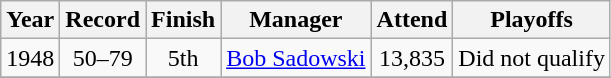<table class="wikitable" style="text-align:center">
<tr>
<th>Year</th>
<th>Record</th>
<th>Finish</th>
<th>Manager</th>
<th>Attend</th>
<th>Playoffs</th>
</tr>
<tr align=center>
<td>1948</td>
<td>50–79</td>
<td>5th</td>
<td><a href='#'>Bob Sadowski</a></td>
<td>13,835</td>
<td>Did not qualify</td>
</tr>
<tr align=center>
</tr>
</table>
